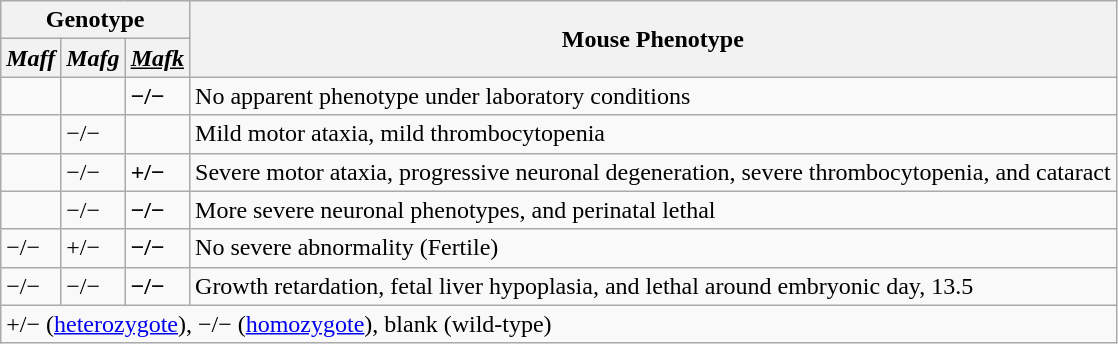<table class="wikitable">
<tr>
<th colspan="3">Genotype</th>
<th rowspan="2">Mouse Phenotype</th>
</tr>
<tr>
<th><em>Maff</em></th>
<th><em>Mafg</em></th>
<th><em><u><strong>Mafk</strong></u></em></th>
</tr>
<tr>
<td></td>
<td></td>
<td><strong>−/−</strong></td>
<td>No apparent phenotype under laboratory conditions </td>
</tr>
<tr>
<td></td>
<td>−/−</td>
<td></td>
<td>Mild motor ataxia, mild thrombocytopenia </td>
</tr>
<tr>
<td></td>
<td>−/−</td>
<td><strong>+/−</strong></td>
<td>Severe motor ataxia, progressive neuronal degeneration, severe thrombocytopenia, and cataract </td>
</tr>
<tr>
<td></td>
<td>−/−</td>
<td><strong>−/−</strong></td>
<td>More severe neuronal phenotypes, and perinatal lethal </td>
</tr>
<tr>
<td>−/−</td>
<td>+/−</td>
<td><strong>−/−</strong></td>
<td>No severe abnormality  (Fertile)</td>
</tr>
<tr>
<td>−/−</td>
<td>−/−</td>
<td><strong>−/−</strong></td>
<td>Growth retardation, fetal liver hypoplasia, and lethal around embryonic day, 13.5 </td>
</tr>
<tr>
<td colspan="4">+/− (<a href='#'>heterozygote</a>), −/− (<a href='#'>homozygote</a>), blank (wild-type)</td>
</tr>
</table>
